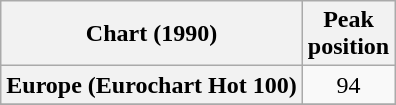<table class="wikitable sortable plainrowheaders">
<tr>
<th>Chart (1990)</th>
<th>Peak<br>position</th>
</tr>
<tr>
<th scope="row">Europe (Eurochart Hot 100)</th>
<td style="text-align:center;">94</td>
</tr>
<tr>
</tr>
</table>
